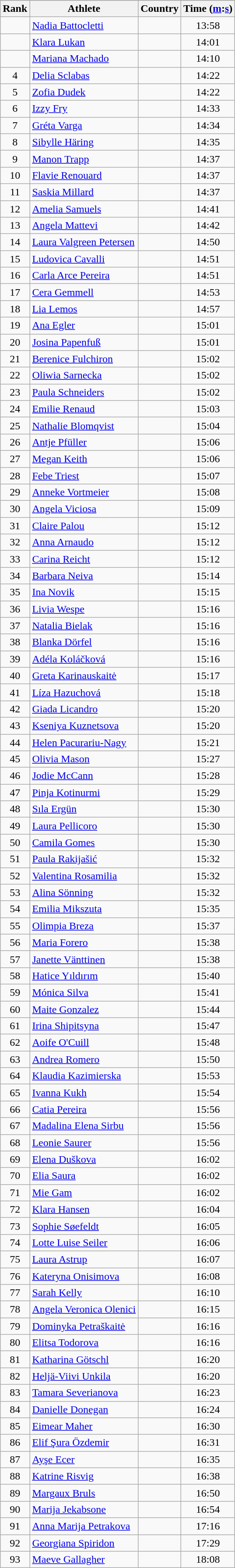<table class="wikitable sortable" style="text-align:center;">
<tr>
</tr>
<tr>
<th>Rank</th>
<th>Athlete</th>
<th>Country</th>
<th>Time (<a href='#'>m</a>:<a href='#'>s</a>)</th>
</tr>
<tr>
<td></td>
<td align=left><a href='#'>Nadia Battocletti</a></td>
<td align=left></td>
<td>13:58</td>
</tr>
<tr>
<td></td>
<td align=left><a href='#'>Klara Lukan</a></td>
<td align=left></td>
<td>14:01</td>
</tr>
<tr>
<td></td>
<td align=left><a href='#'>Mariana Machado</a></td>
<td align=left></td>
<td>14:10</td>
</tr>
<tr>
<td>4</td>
<td align=left><a href='#'>Delia Sclabas</a></td>
<td align=left></td>
<td>14:22</td>
</tr>
<tr>
<td>5</td>
<td align=left><a href='#'>Zofia Dudek</a></td>
<td align=left></td>
<td>14:22</td>
</tr>
<tr>
<td>6</td>
<td align=left><a href='#'>Izzy Fry</a></td>
<td align=left></td>
<td>14:33</td>
</tr>
<tr>
<td>7</td>
<td align=left><a href='#'>Gréta Varga</a></td>
<td align=left></td>
<td>14:34</td>
</tr>
<tr>
<td>8</td>
<td align=left><a href='#'>Sibylle Häring</a></td>
<td align=left></td>
<td>14:35</td>
</tr>
<tr>
<td>9</td>
<td align=left><a href='#'>Manon Trapp</a></td>
<td align=left></td>
<td>14:37</td>
</tr>
<tr>
<td>10</td>
<td align=left><a href='#'>Flavie Renouard</a></td>
<td align=left></td>
<td>14:37</td>
</tr>
<tr>
<td>11</td>
<td align=left><a href='#'>Saskia Millard</a></td>
<td align=left></td>
<td>14:37</td>
</tr>
<tr>
<td>12</td>
<td align=left><a href='#'>Amelia Samuels</a></td>
<td align=left></td>
<td>14:41</td>
</tr>
<tr>
<td>13</td>
<td align=left><a href='#'>Angela Mattevi</a></td>
<td align=left></td>
<td>14:42</td>
</tr>
<tr>
<td>14</td>
<td align=left><a href='#'>Laura Valgreen Petersen</a></td>
<td align=left></td>
<td>14:50</td>
</tr>
<tr>
<td>15</td>
<td align=left><a href='#'>Ludovica Cavalli</a></td>
<td align=left></td>
<td>14:51</td>
</tr>
<tr>
<td>16</td>
<td align=left><a href='#'>Carla Arce Pereira</a></td>
<td align=left></td>
<td>14:51</td>
</tr>
<tr>
<td>17</td>
<td align=left><a href='#'>Cera Gemmell</a></td>
<td align=left></td>
<td>14:53</td>
</tr>
<tr>
<td>18</td>
<td align=left><a href='#'>Lia Lemos</a></td>
<td align=left></td>
<td>14:57</td>
</tr>
<tr>
<td>19</td>
<td align=left><a href='#'>Ana Egler</a></td>
<td align=left></td>
<td>15:01</td>
</tr>
<tr>
<td>20</td>
<td align=left><a href='#'>Josina Papenfuß</a></td>
<td align=left></td>
<td>15:01</td>
</tr>
<tr>
<td>21</td>
<td align=left><a href='#'>Berenice Fulchiron</a></td>
<td align=left></td>
<td>15:02</td>
</tr>
<tr>
<td>22</td>
<td align=left><a href='#'>Oliwia Sarnecka</a></td>
<td align=left></td>
<td>15:02</td>
</tr>
<tr>
<td>23</td>
<td align=left><a href='#'>Paula Schneiders</a></td>
<td align=left></td>
<td>15:02</td>
</tr>
<tr>
<td>24</td>
<td align=left><a href='#'>Emilie Renaud</a></td>
<td align=left></td>
<td>15:03</td>
</tr>
<tr>
<td>25</td>
<td align=left><a href='#'>Nathalie Blomqvist</a></td>
<td align=left></td>
<td>15:04</td>
</tr>
<tr>
<td>26</td>
<td align=left><a href='#'>Antje Pfüller</a></td>
<td align=left></td>
<td>15:06</td>
</tr>
<tr>
<td>27</td>
<td align=left><a href='#'>Megan Keith</a></td>
<td align=left></td>
<td>15:06</td>
</tr>
<tr>
<td>28</td>
<td align=left><a href='#'>Febe Triest</a></td>
<td align=left></td>
<td>15:07</td>
</tr>
<tr>
<td>29</td>
<td align=left><a href='#'>Anneke Vortmeier</a></td>
<td align=left></td>
<td>15:08</td>
</tr>
<tr>
<td>30</td>
<td align=left><a href='#'>Angela Viciosa</a></td>
<td align=left></td>
<td>15:09</td>
</tr>
<tr>
<td>31</td>
<td align=left><a href='#'>Claire Palou</a></td>
<td align=left></td>
<td>15:12</td>
</tr>
<tr>
<td>32</td>
<td align=left><a href='#'>Anna Arnaudo</a></td>
<td align=left></td>
<td>15:12</td>
</tr>
<tr>
<td>33</td>
<td align=left><a href='#'>Carina Reicht</a></td>
<td align=left></td>
<td>15:12</td>
</tr>
<tr>
<td>34</td>
<td align=left><a href='#'>Barbara Neiva</a></td>
<td align=left></td>
<td>15:14</td>
</tr>
<tr>
<td>35</td>
<td align=left><a href='#'>Ina Novik</a></td>
<td align=left></td>
<td>15:15</td>
</tr>
<tr>
<td>36</td>
<td align=left><a href='#'>Livia Wespe</a></td>
<td align=left></td>
<td>15:16</td>
</tr>
<tr>
<td>37</td>
<td align=left><a href='#'>Natalia Bielak</a></td>
<td align=left></td>
<td>15:16</td>
</tr>
<tr>
<td>38</td>
<td align=left><a href='#'>Blanka Dörfel</a></td>
<td align=left></td>
<td>15:16</td>
</tr>
<tr>
<td>39</td>
<td align=left><a href='#'>Adéla Koláčková</a></td>
<td align=left></td>
<td>15:16</td>
</tr>
<tr>
<td>40</td>
<td align=left><a href='#'>Greta Karinauskaitė</a></td>
<td align=left></td>
<td>15:17</td>
</tr>
<tr>
<td>41</td>
<td align=left><a href='#'>Líza Hazuchová</a></td>
<td align=left></td>
<td>15:18</td>
</tr>
<tr>
<td>42</td>
<td align=left><a href='#'>Giada Licandro</a></td>
<td align=left></td>
<td>15:20</td>
</tr>
<tr>
<td>43</td>
<td align=left><a href='#'>Kseniya Kuznetsova</a></td>
<td align=left></td>
<td>15:20</td>
</tr>
<tr>
<td>44</td>
<td align=left><a href='#'>Helen Pacurariu-Nagy</a></td>
<td align=left></td>
<td>15:21</td>
</tr>
<tr>
<td>45</td>
<td align=left><a href='#'>Olivia Mason</a></td>
<td align=left></td>
<td>15:27</td>
</tr>
<tr>
<td>46</td>
<td align=left><a href='#'>Jodie McCann</a></td>
<td align=left></td>
<td>15:28</td>
</tr>
<tr>
<td>47</td>
<td align=left><a href='#'>Pinja Kotinurmi</a></td>
<td align=left></td>
<td>15:29</td>
</tr>
<tr>
<td>48</td>
<td align=left><a href='#'>Sıla Ergün</a></td>
<td align=left></td>
<td>15:30</td>
</tr>
<tr>
<td>49</td>
<td align=left><a href='#'>Laura Pellicoro</a></td>
<td align=left></td>
<td>15:30</td>
</tr>
<tr>
<td>50</td>
<td align=left><a href='#'>Camila Gomes</a></td>
<td align=left></td>
<td>15:30</td>
</tr>
<tr>
<td>51</td>
<td align=left><a href='#'>Paula Rakijašić</a></td>
<td align=left></td>
<td>15:32</td>
</tr>
<tr>
<td>52</td>
<td align=left><a href='#'>Valentina Rosamilia</a></td>
<td align=left></td>
<td>15:32</td>
</tr>
<tr>
<td>53</td>
<td align=left><a href='#'>Alina Sönning</a></td>
<td align=left></td>
<td>15:32</td>
</tr>
<tr>
<td>54</td>
<td align=left><a href='#'>Emilia Mikszuta</a></td>
<td align=left></td>
<td>15:35</td>
</tr>
<tr>
<td>55</td>
<td align=left><a href='#'>Olimpia Breza</a></td>
<td align=left></td>
<td>15:37</td>
</tr>
<tr>
<td>56</td>
<td align=left><a href='#'>Maria Forero</a></td>
<td align=left></td>
<td>15:38</td>
</tr>
<tr>
<td>57</td>
<td align=left><a href='#'>Janette Vänttinen</a></td>
<td align=left></td>
<td>15:38</td>
</tr>
<tr>
<td>58</td>
<td align=left><a href='#'>Hatice Yıldırım</a></td>
<td align=left></td>
<td>15:40</td>
</tr>
<tr>
<td>59</td>
<td align=left><a href='#'>Mónica Silva</a></td>
<td align=left></td>
<td>15:41</td>
</tr>
<tr>
<td>60</td>
<td align=left><a href='#'>Maite Gonzalez</a></td>
<td align=left></td>
<td>15:44</td>
</tr>
<tr>
<td>61</td>
<td align=left><a href='#'>Irina Shipitsyna</a></td>
<td align=left></td>
<td>15:47</td>
</tr>
<tr>
<td>62</td>
<td align=left><a href='#'>Aoife O'Cuill</a></td>
<td align=left></td>
<td>15:48</td>
</tr>
<tr>
<td>63</td>
<td align=left><a href='#'>Andrea Romero</a></td>
<td align=left></td>
<td>15:50</td>
</tr>
<tr>
<td>64</td>
<td align=left><a href='#'>Klaudia Kazimierska</a></td>
<td align=left></td>
<td>15:53</td>
</tr>
<tr>
<td>65</td>
<td align=left><a href='#'>Ivanna Kukh</a></td>
<td align=left></td>
<td>15:54</td>
</tr>
<tr>
<td>66</td>
<td align=left><a href='#'>Catia Pereira</a></td>
<td align=left></td>
<td>15:56</td>
</tr>
<tr>
<td>67</td>
<td align=left><a href='#'>Madalina Elena Sirbu</a></td>
<td align=left></td>
<td>15:56</td>
</tr>
<tr>
<td>68</td>
<td align=left><a href='#'>Leonie Saurer</a></td>
<td align=left></td>
<td>15:56</td>
</tr>
<tr>
<td>69</td>
<td align=left><a href='#'>Elena Duškova</a></td>
<td align=left></td>
<td>16:02</td>
</tr>
<tr>
<td>70</td>
<td align=left><a href='#'>Elia Saura</a></td>
<td align=left></td>
<td>16:02</td>
</tr>
<tr>
<td>71</td>
<td align=left><a href='#'>Mie Gam</a></td>
<td align=left></td>
<td>16:02</td>
</tr>
<tr>
<td>72</td>
<td align=left><a href='#'>Klara Hansen</a></td>
<td align=left></td>
<td>16:04</td>
</tr>
<tr>
<td>73</td>
<td align=left><a href='#'>Sophie Søefeldt</a></td>
<td align=left></td>
<td>16:05</td>
</tr>
<tr>
<td>74</td>
<td align=left><a href='#'>Lotte Luise Seiler</a></td>
<td align=left></td>
<td>16:06</td>
</tr>
<tr>
<td>75</td>
<td align=left><a href='#'>Laura Astrup</a></td>
<td align=left></td>
<td>16:07</td>
</tr>
<tr>
<td>76</td>
<td align=left><a href='#'>Kateryna Onisimova</a></td>
<td align=left></td>
<td>16:08</td>
</tr>
<tr>
<td>77</td>
<td align=left><a href='#'>Sarah Kelly</a></td>
<td align=left></td>
<td>16:10</td>
</tr>
<tr>
<td>78</td>
<td align=left><a href='#'>Angela Veronica Olenici</a></td>
<td align=left></td>
<td>16:15</td>
</tr>
<tr>
<td>79</td>
<td align=left><a href='#'>Dominyka Petraškaitė</a></td>
<td align=left></td>
<td>16:16</td>
</tr>
<tr>
<td>80</td>
<td align=left><a href='#'>Elitsa Todorova</a></td>
<td align=left></td>
<td>16:16</td>
</tr>
<tr>
<td>81</td>
<td align=left><a href='#'>Katharina Götschl</a></td>
<td align=left></td>
<td>16:20</td>
</tr>
<tr>
<td>82</td>
<td align=left><a href='#'>Heljä-Viivi Unkila</a></td>
<td align=left></td>
<td>16:20</td>
</tr>
<tr>
<td>83</td>
<td align=left><a href='#'>Tamara Severianova</a></td>
<td align=left></td>
<td>16:23</td>
</tr>
<tr>
<td>84</td>
<td align=left><a href='#'>Danielle Donegan</a></td>
<td align=left></td>
<td>16:24</td>
</tr>
<tr>
<td>85</td>
<td align=left><a href='#'>Eimear Maher</a></td>
<td align=left></td>
<td>16:30</td>
</tr>
<tr>
<td>86</td>
<td align=left><a href='#'>Elif Şura Özdemir</a></td>
<td align=left></td>
<td>16:31</td>
</tr>
<tr>
<td>87</td>
<td align=left><a href='#'>Ayşe Ecer</a></td>
<td align=left></td>
<td>16:35</td>
</tr>
<tr>
<td>88</td>
<td align=left><a href='#'>Katrine Risvig</a></td>
<td align=left></td>
<td>16:38</td>
</tr>
<tr>
<td>89</td>
<td align=left><a href='#'>Margaux Bruls</a></td>
<td align=left></td>
<td>16:50</td>
</tr>
<tr>
<td>90</td>
<td align=left><a href='#'>Marija Jekabsone</a></td>
<td align=left></td>
<td>16:54</td>
</tr>
<tr>
<td>91</td>
<td align=left><a href='#'>Anna Marija Petrakova</a></td>
<td align=left></td>
<td>17:16</td>
</tr>
<tr>
<td>92</td>
<td align=left><a href='#'>Georgiana Spiridon</a></td>
<td align=left></td>
<td>17:29</td>
</tr>
<tr>
<td>93</td>
<td align=left><a href='#'>Maeve Gallagher</a></td>
<td align=left></td>
<td>18:08</td>
</tr>
</table>
